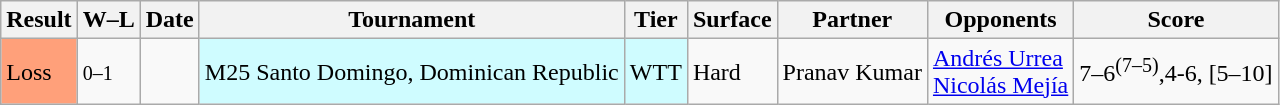<table class="wikitable">
<tr>
<th>Result</th>
<th class="unsortable">W–L</th>
<th>Date</th>
<th>Tournament</th>
<th>Tier</th>
<th>Surface</th>
<th>Partner</th>
<th>Opponents</th>
<th class="unsortable">Score</th>
</tr>
<tr>
<td bgcolor=FFA07A>Loss</td>
<td><small>0–1</small></td>
<td></td>
<td style="background:#cffcff;">M25 Santo Domingo, Dominican Republic</td>
<td style="background:#cffcff;">WTT</td>
<td>Hard</td>
<td> Pranav Kumar</td>
<td> <a href='#'>Andrés Urrea</a> <br>  <a href='#'>Nicolás Mejía</a></td>
<td>7–6<sup>(7–5)</sup>,4-6, [5–10]</td>
</tr>
</table>
